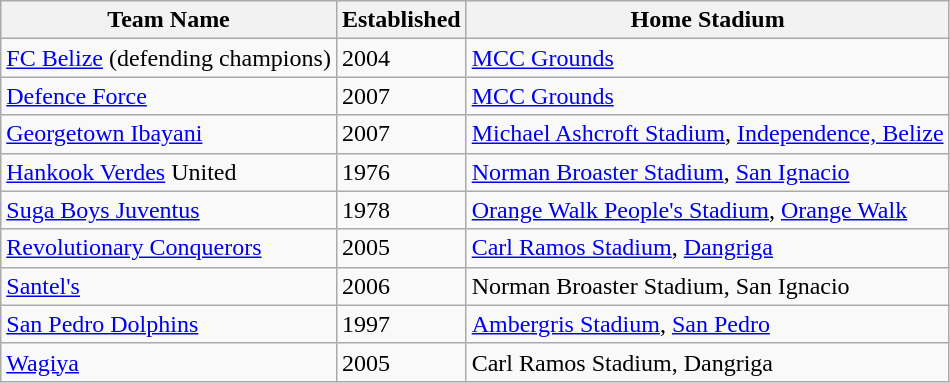<table class="wikitable">
<tr>
<th>Team Name</th>
<th>Established</th>
<th>Home Stadium</th>
</tr>
<tr>
<td><a href='#'>FC Belize</a> (defending champions)</td>
<td>2004</td>
<td><a href='#'>MCC Grounds</a></td>
</tr>
<tr>
<td><a href='#'>Defence Force</a></td>
<td>2007</td>
<td><a href='#'>MCC Grounds</a></td>
</tr>
<tr>
<td><a href='#'>Georgetown Ibayani</a></td>
<td>2007</td>
<td><a href='#'>Michael Ashcroft Stadium</a>, <a href='#'>Independence, Belize</a></td>
</tr>
<tr>
<td><a href='#'>Hankook Verdes</a> United</td>
<td>1976</td>
<td><a href='#'>Norman Broaster Stadium</a>, <a href='#'>San Ignacio</a></td>
</tr>
<tr>
<td><a href='#'>Suga Boys Juventus</a></td>
<td>1978</td>
<td><a href='#'>Orange Walk People's Stadium</a>, <a href='#'>Orange Walk</a></td>
</tr>
<tr>
<td><a href='#'>Revolutionary Conquerors</a></td>
<td>2005</td>
<td><a href='#'>Carl Ramos Stadium</a>, <a href='#'>Dangriga</a></td>
</tr>
<tr>
<td><a href='#'>Santel's</a></td>
<td>2006</td>
<td>Norman Broaster Stadium, San Ignacio</td>
</tr>
<tr>
<td><a href='#'>San Pedro Dolphins</a></td>
<td>1997</td>
<td><a href='#'>Ambergris Stadium</a>, <a href='#'>San Pedro</a></td>
</tr>
<tr>
<td><a href='#'>Wagiya</a></td>
<td>2005</td>
<td>Carl Ramos Stadium, Dangriga</td>
</tr>
</table>
